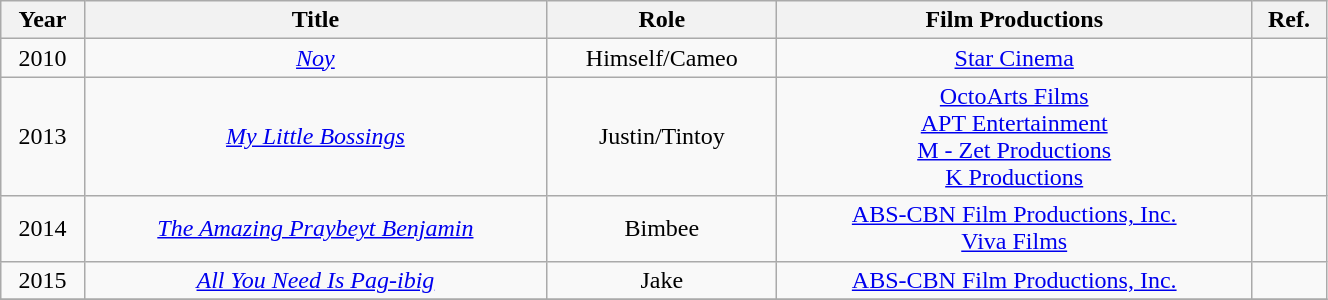<table class="wikitable" style="text-align:center" width=70%>
<tr>
<th>Year</th>
<th>Title</th>
<th>Role</th>
<th>Film Productions</th>
<th>Ref.</th>
</tr>
<tr>
<td>2010</td>
<td><em><a href='#'>Noy</a></em></td>
<td>Himself/Cameo</td>
<td><a href='#'>Star Cinema</a></td>
<td></td>
</tr>
<tr>
<td>2013</td>
<td><em><a href='#'>My Little Bossings</a></em></td>
<td>Justin/Tintoy</td>
<td><a href='#'>OctoArts Films</a><br><a href='#'>APT Entertainment</a><br><a href='#'>M - Zet Productions</a><br><a href='#'>K Productions</a></td>
<td></td>
</tr>
<tr>
<td>2014</td>
<td><em><a href='#'>The Amazing Praybeyt Benjamin</a></em></td>
<td>Bimbee</td>
<td><a href='#'>ABS-CBN Film Productions, Inc.</a> <br> <a href='#'>Viva Films</a></td>
<td></td>
</tr>
<tr>
<td>2015</td>
<td><em><a href='#'>All You Need Is Pag-ibig</a></em></td>
<td>Jake</td>
<td><a href='#'>ABS-CBN Film Productions, Inc.</a></td>
<td></td>
</tr>
<tr>
</tr>
</table>
